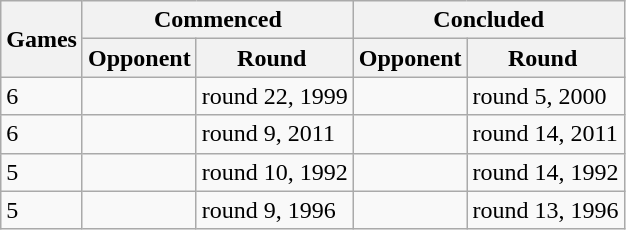<table class="wikitable sortable">
<tr>
<th rowspan=2>Games</th>
<th colspan=2>Commenced</th>
<th colspan=2>Concluded</th>
</tr>
<tr>
<th>Opponent</th>
<th>Round </th>
<th>Opponent</th>
<th>Round </th>
</tr>
<tr>
<td>6</td>
<td></td>
<td>round 22, 1999</td>
<td></td>
<td>round 5, 2000</td>
</tr>
<tr>
<td>6</td>
<td></td>
<td>round 9, 2011</td>
<td></td>
<td>round 14, 2011</td>
</tr>
<tr>
<td>5</td>
<td></td>
<td>round 10, 1992</td>
<td></td>
<td>round 14, 1992</td>
</tr>
<tr>
<td>5</td>
<td></td>
<td>round 9, 1996</td>
<td></td>
<td>round 13, 1996</td>
</tr>
</table>
